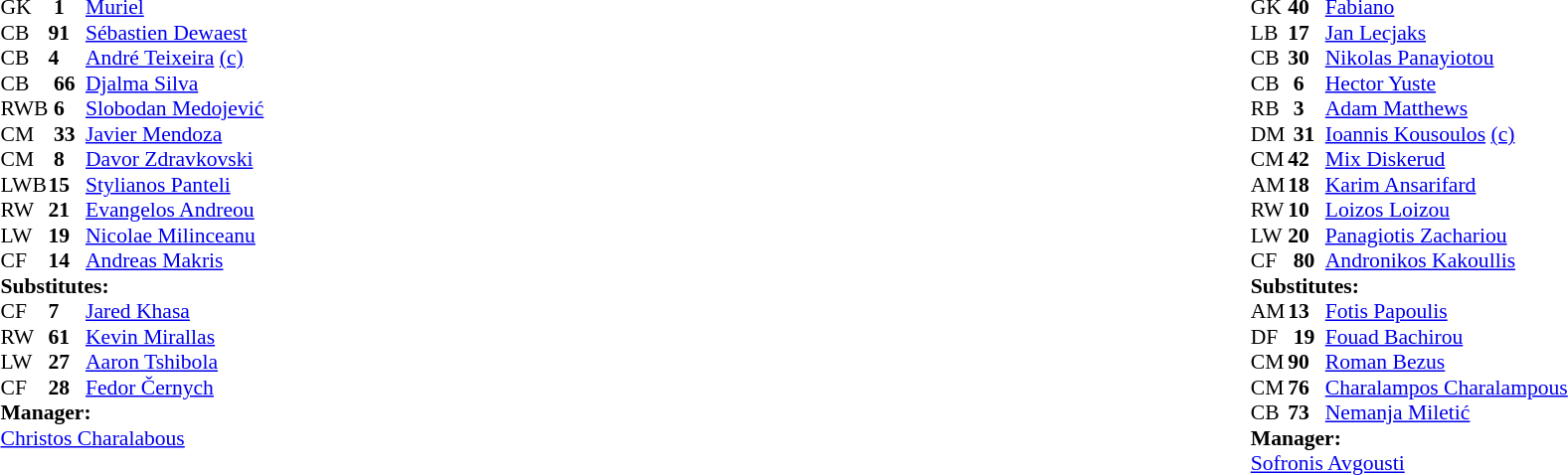<table width="100%">
<tr>
<td valign="top" width="50%"><br><table style="font-size: 90%" cellspacing="0" cellpadding="0">
<tr>
<th width="25"></th>
<th width="25"></th>
</tr>
<tr>
<td>GK</td>
<td><strong> 1</strong></td>
<td> <a href='#'>Muriel</a></td>
</tr>
<tr>
<td>CB</td>
<td><strong>91</strong></td>
<td> <a href='#'>Sébastien Dewaest</a></td>
</tr>
<tr>
<td>CB</td>
<td><strong>4</strong></td>
<td> <a href='#'>André Teixeira</a> <a href='#'>(c)</a></td>
</tr>
<tr>
<td>CB</td>
<td><strong> 66</strong></td>
<td> <a href='#'>Djalma Silva</a></td>
</tr>
<tr>
<td>RWB</td>
<td><strong> 6</strong></td>
<td> <a href='#'>Slobodan Medojević</a></td>
</tr>
<tr>
<td>CM</td>
<td><strong> 33</strong></td>
<td> <a href='#'>Javier Mendoza</a></td>
<td></td>
<td> </td>
</tr>
<tr>
<td>CM</td>
<td><strong> 8</strong></td>
<td> <a href='#'>Davor Zdravkovski</a></td>
<td></td>
</tr>
<tr>
<td>LWB</td>
<td><strong>15</strong></td>
<td> <a href='#'>Stylianos Panteli</a></td>
<td></td>
<td> </td>
</tr>
<tr>
<td>RW</td>
<td><strong>21</strong></td>
<td> <a href='#'>Evangelos Andreou</a></td>
<td></td>
<td> </td>
</tr>
<tr>
<td>LW</td>
<td><strong>19</strong></td>
<td> <a href='#'>Nicolae Milinceanu</a></td>
<td></td>
<td> </td>
</tr>
<tr>
<td>CF</td>
<td><strong>14</strong></td>
<td> <a href='#'>Andreas Makris</a></td>
</tr>
<tr>
<td colspan=4><strong>Substitutes:</strong></td>
</tr>
<tr>
<td>CF</td>
<td><strong>7</strong></td>
<td> <a href='#'>Jared Khasa</a></td>
<td></td>
<td></td>
</tr>
<tr>
<td>RW</td>
<td><strong>61</strong></td>
<td> <a href='#'>Kevin Mirallas</a></td>
<td></td>
<td></td>
</tr>
<tr>
<td>LW</td>
<td><strong>27</strong></td>
<td> <a href='#'>Aaron Tshibola</a></td>
<td></td>
<td></td>
</tr>
<tr>
<td>CF</td>
<td><strong>28</strong></td>
<td> <a href='#'>Fedor Černych</a></td>
<td></td>
<td></td>
</tr>
<tr>
</tr>
<tr>
<td colspan=4><strong>Manager:</strong></td>
</tr>
<tr>
<td colspan="4"> <a href='#'>Christos Charalabous</a></td>
</tr>
</table>
</td>
<td valign="top" width="50%"><br><table style="font-size: 90%" cellspacing="0" cellpadding="0" align="center">
<tr>
<th width="25"></th>
<th width="25"></th>
</tr>
<tr>
<td>GK</td>
<td><strong>40</strong></td>
<td> <a href='#'>Fabiano</a></td>
</tr>
<tr>
<td>LB</td>
<td><strong>17</strong></td>
<td> <a href='#'>Jan Lecjaks</a></td>
</tr>
<tr>
<td>CB</td>
<td><strong>30</strong></td>
<td> <a href='#'>Nikolas Panayiotou</a></td>
</tr>
<tr>
<td>CB</td>
<td><strong> 6</strong></td>
<td> <a href='#'>Hector Yuste</a></td>
<td></td>
</tr>
<tr>
<td>RB</td>
<td><strong> 3</strong></td>
<td> <a href='#'>Adam Matthews</a></td>
</tr>
<tr>
<td>DM</td>
<td><strong> 31</strong></td>
<td> <a href='#'>Ioannis Kousoulos</a> <a href='#'>(c)</a></td>
</tr>
<tr>
<td>CM</td>
<td><strong>42</strong></td>
<td> <a href='#'>Mix Diskerud</a></td>
<td></td>
<td></td>
</tr>
<tr>
<td>AM</td>
<td><strong>18</strong></td>
<td> <a href='#'>Karim Ansarifard</a></td>
<td></td>
<td></td>
</tr>
<tr>
<td>RW</td>
<td><strong>10</strong></td>
<td> <a href='#'>Loizos Loizou</a></td>
<td></td>
<td></td>
</tr>
<tr>
<td>LW</td>
<td><strong>20</strong></td>
<td> <a href='#'>Panagiotis Zachariou</a></td>
<td></td>
<td></td>
</tr>
<tr>
<td>CF</td>
<td><strong> 80</strong></td>
<td> <a href='#'>Andronikos Kakoullis</a></td>
<td></td>
<td></td>
</tr>
<tr>
<td colspan=4><strong>Substitutes:</strong></td>
</tr>
<tr>
<td>AM</td>
<td><strong>13</strong></td>
<td> <a href='#'>Fotis Papoulis</a></td>
<td></td>
<td></td>
</tr>
<tr>
<td>DF</td>
<td><strong> 19</strong></td>
<td> <a href='#'>Fouad Bachirou</a></td>
<td></td>
<td></td>
</tr>
<tr>
<td>CM</td>
<td><strong>90</strong></td>
<td> <a href='#'>Roman Bezus</a></td>
<td></td>
<td></td>
</tr>
<tr>
<td>CM</td>
<td><strong>76</strong></td>
<td> <a href='#'>Charalampos Charalampous</a></td>
<td></td>
<td></td>
</tr>
<tr>
<td>CB</td>
<td><strong>73</strong></td>
<td> <a href='#'>Nemanja Miletić</a></td>
<td></td>
<td></td>
</tr>
<tr>
<td colspan=4><strong>Manager:</strong></td>
</tr>
<tr>
<td colspan="4"> <a href='#'>Sofronis Avgousti</a></td>
</tr>
</table>
</td>
</tr>
</table>
